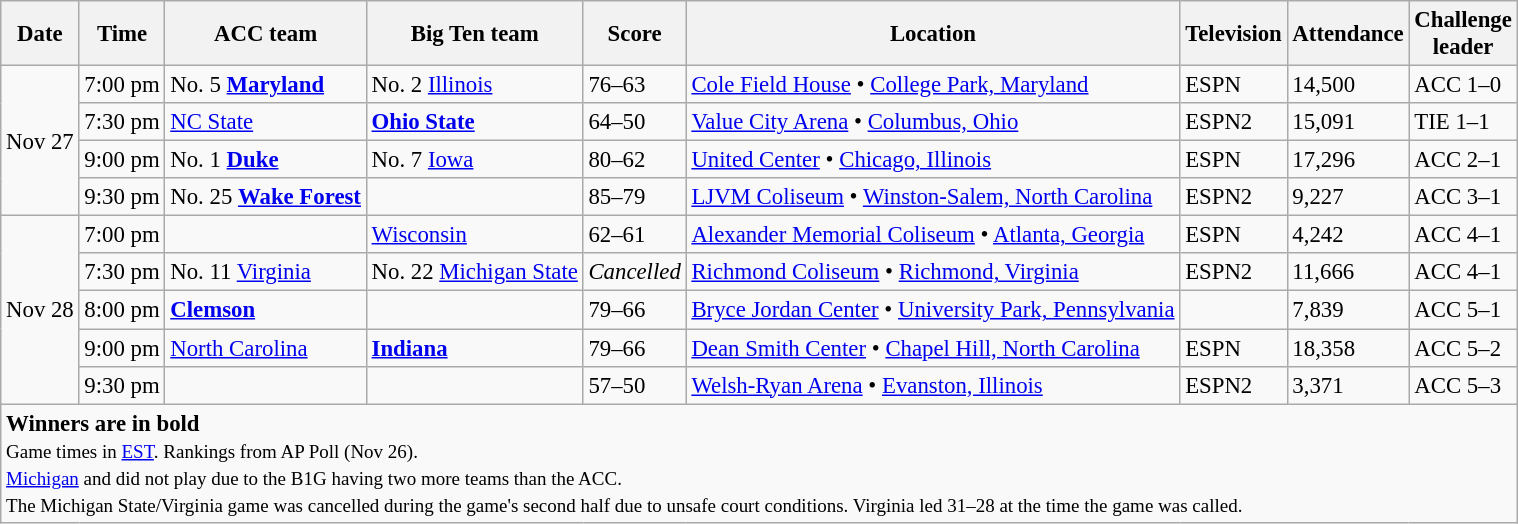<table class="wikitable" style="font-size: 95%">
<tr>
<th>Date</th>
<th>Time</th>
<th>ACC team</th>
<th>Big Ten team</th>
<th>Score</th>
<th>Location</th>
<th>Television</th>
<th>Attendance</th>
<th>Challenge<br>leader</th>
</tr>
<tr>
<td rowspan=4>Nov 27</td>
<td>7:00 pm</td>
<td>No. 5 <strong><a href='#'>Maryland</a></strong></td>
<td>No. 2 <a href='#'>Illinois</a></td>
<td>76–63</td>
<td><a href='#'>Cole Field House</a> • <a href='#'>College Park, Maryland</a></td>
<td>ESPN</td>
<td>14,500</td>
<td>ACC 1–0</td>
</tr>
<tr>
<td>7:30 pm</td>
<td><a href='#'>NC State</a></td>
<td><strong><a href='#'>Ohio State</a></strong></td>
<td>64–50</td>
<td><a href='#'>Value City Arena</a> • <a href='#'>Columbus, Ohio</a></td>
<td>ESPN2</td>
<td>15,091</td>
<td>TIE 1–1</td>
</tr>
<tr>
<td>9:00 pm</td>
<td>No. 1 <strong><a href='#'>Duke</a></strong></td>
<td>No. 7 <a href='#'>Iowa</a></td>
<td>80–62</td>
<td><a href='#'>United Center</a> • <a href='#'>Chicago, Illinois</a></td>
<td>ESPN</td>
<td>17,296</td>
<td>ACC 2–1</td>
</tr>
<tr>
<td>9:30 pm</td>
<td>No. 25 <strong><a href='#'>Wake Forest</a></strong></td>
<td></td>
<td>85–79</td>
<td><a href='#'>LJVM Coliseum</a> • <a href='#'>Winston-Salem, North Carolina</a></td>
<td>ESPN2</td>
<td>9,227</td>
<td>ACC 3–1</td>
</tr>
<tr>
<td rowspan=5>Nov 28</td>
<td>7:00 pm</td>
<td><strong></strong></td>
<td><a href='#'>Wisconsin</a></td>
<td>62–61</td>
<td><a href='#'>Alexander Memorial Coliseum</a> • <a href='#'>Atlanta, Georgia</a></td>
<td>ESPN</td>
<td>4,242</td>
<td>ACC 4–1</td>
</tr>
<tr>
<td>7:30 pm</td>
<td>No. 11 <a href='#'>Virginia</a></td>
<td>No. 22 <a href='#'>Michigan State</a></td>
<td><em>Cancelled</em></td>
<td><a href='#'>Richmond Coliseum</a> • <a href='#'>Richmond, Virginia</a></td>
<td>ESPN2</td>
<td>11,666</td>
<td>ACC 4–1</td>
</tr>
<tr>
<td>8:00 pm</td>
<td><strong><a href='#'>Clemson</a></strong></td>
<td></td>
<td>79–66</td>
<td><a href='#'>Bryce Jordan Center</a> • <a href='#'>University Park, Pennsylvania</a></td>
<td></td>
<td>7,839</td>
<td>ACC 5–1</td>
</tr>
<tr>
<td>9:00 pm</td>
<td><a href='#'>North Carolina</a></td>
<td><strong><a href='#'>Indiana</a></strong></td>
<td>79–66</td>
<td><a href='#'>Dean Smith Center</a> • <a href='#'>Chapel Hill, North Carolina</a></td>
<td>ESPN</td>
<td>18,358</td>
<td>ACC 5–2</td>
</tr>
<tr>
<td>9:30 pm</td>
<td></td>
<td><strong></strong></td>
<td>57–50</td>
<td><a href='#'>Welsh-Ryan Arena</a> • <a href='#'>Evanston, Illinois</a></td>
<td>ESPN2</td>
<td>3,371</td>
<td>ACC 5–3</td>
</tr>
<tr>
<td colspan=9><strong>Winners are in bold</strong><br><small>Game times in <a href='#'>EST</a>. Rankings from AP Poll (Nov 26).<br><a href='#'>Michigan</a> and  did not play due to the B1G having two more teams than the ACC.<br>The Michigan State/Virginia game was cancelled during the game's second half due to unsafe court conditions. Virginia led 31–28 at the time the game was called.</small></td>
</tr>
</table>
